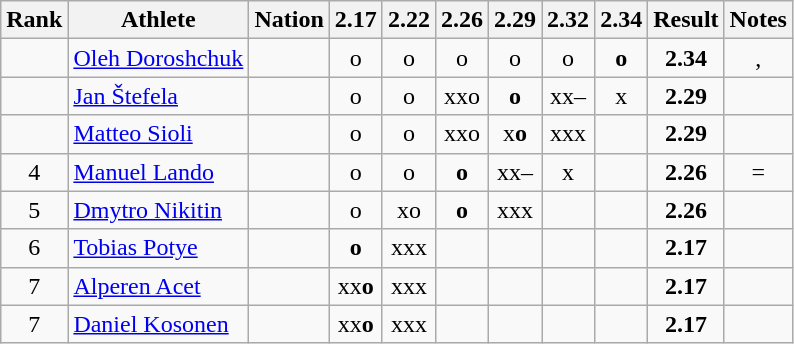<table class="wikitable sortable" style="text-align:center">
<tr>
<th scope="col">Rank</th>
<th scope="col">Athlete</th>
<th scope="col">Nation</th>
<th>2.17</th>
<th>2.22</th>
<th>2.26</th>
<th>2.29</th>
<th>2.32</th>
<th>2.34</th>
<th scope="col">Result</th>
<th scope="col">Notes</th>
</tr>
<tr>
<td></td>
<td align="left"><a href='#'>Oleh Doroshchuk</a></td>
<td align="left"></td>
<td>o</td>
<td>o</td>
<td>o</td>
<td>o</td>
<td>o</td>
<td><strong>o</strong></td>
<td><strong>2.34</strong></td>
<td>, </td>
</tr>
<tr>
<td></td>
<td align="left"><a href='#'>Jan Štefela</a></td>
<td align="left"></td>
<td>o</td>
<td>o</td>
<td>xxo</td>
<td><strong>o</strong></td>
<td>xx–</td>
<td>x</td>
<td><strong>2.29</strong></td>
<td></td>
</tr>
<tr>
<td></td>
<td align="left"><a href='#'>Matteo Sioli</a></td>
<td align="left"></td>
<td>o</td>
<td>o</td>
<td>xxo</td>
<td>x<strong>o</strong></td>
<td>xxx</td>
<td></td>
<td><strong>2.29</strong></td>
<td></td>
</tr>
<tr>
<td>4</td>
<td align="left"><a href='#'>Manuel Lando</a></td>
<td align="left"></td>
<td>o</td>
<td>o</td>
<td><strong>o</strong></td>
<td>xx–</td>
<td>x</td>
<td></td>
<td><strong>2.26</strong></td>
<td>=</td>
</tr>
<tr>
<td>5</td>
<td align="left"><a href='#'>Dmytro Nikitin</a></td>
<td align="left"></td>
<td>o</td>
<td>xo</td>
<td><strong>o</strong></td>
<td>xxx</td>
<td></td>
<td></td>
<td><strong>2.26</strong></td>
<td></td>
</tr>
<tr>
<td>6</td>
<td align="left"><a href='#'>Tobias Potye</a></td>
<td align="left"></td>
<td><strong>o</strong></td>
<td>xxx</td>
<td></td>
<td></td>
<td></td>
<td></td>
<td><strong>2.17</strong></td>
<td></td>
</tr>
<tr>
<td>7</td>
<td align="left"><a href='#'>Alperen Acet</a></td>
<td align="left"></td>
<td>xx<strong>o</strong></td>
<td>xxx</td>
<td></td>
<td></td>
<td></td>
<td></td>
<td><strong>2.17</strong></td>
<td></td>
</tr>
<tr>
<td>7</td>
<td align="left"><a href='#'>Daniel Kosonen</a></td>
<td align="left"></td>
<td>xx<strong>o</strong></td>
<td>xxx</td>
<td></td>
<td></td>
<td></td>
<td></td>
<td><strong>2.17</strong></td>
<td></td>
</tr>
</table>
